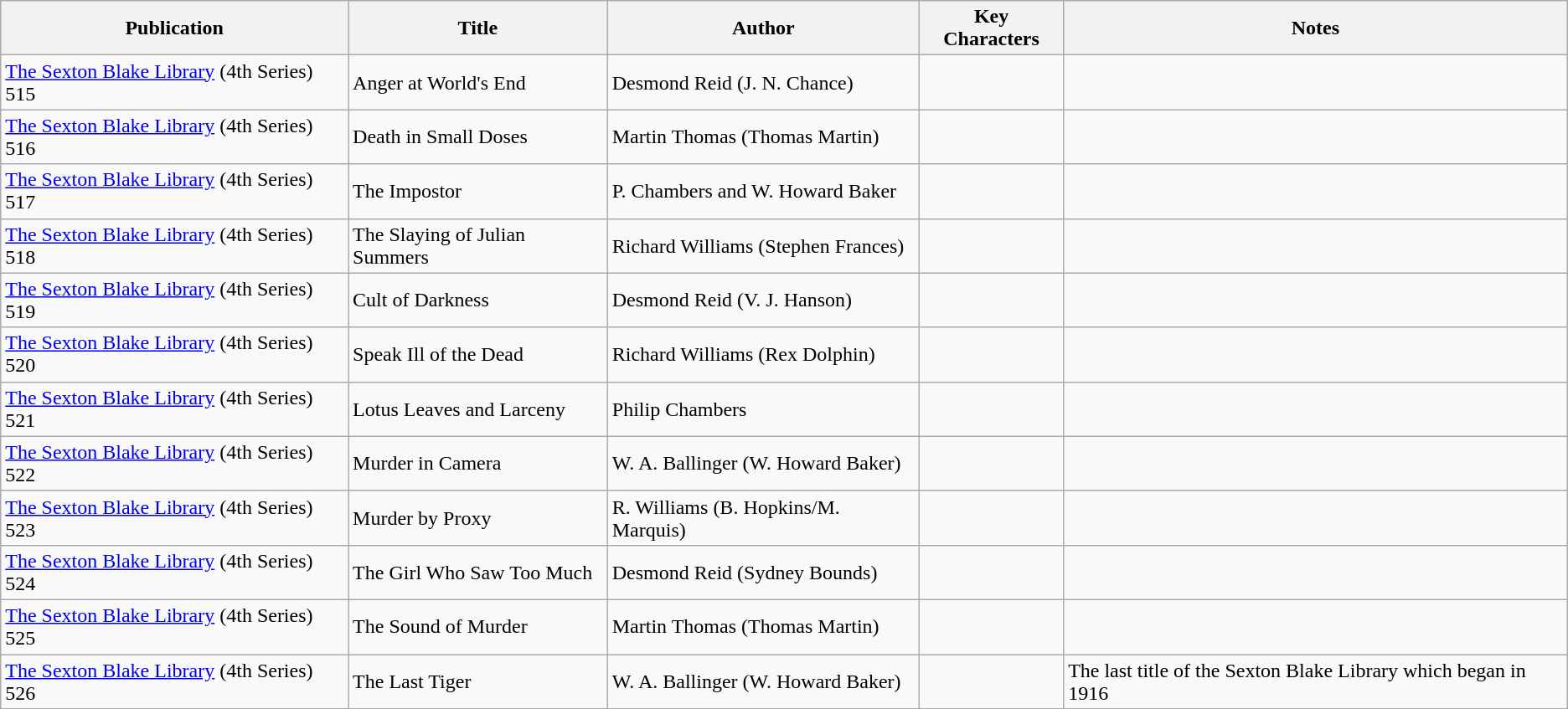<table class="wikitable">
<tr>
<th>Publication</th>
<th>Title</th>
<th>Author</th>
<th>Key Characters</th>
<th>Notes</th>
</tr>
<tr>
<td><a href='#'>The Sexton Blake Library</a> (4th Series) 515</td>
<td>Anger at World's End</td>
<td>Desmond Reid (J. N. Chance)</td>
<td></td>
<td></td>
</tr>
<tr>
<td><a href='#'>The Sexton Blake Library</a> (4th Series) 516</td>
<td>Death in Small Doses</td>
<td>Martin Thomas (Thomas Martin)</td>
<td></td>
<td></td>
</tr>
<tr>
<td><a href='#'>The Sexton Blake Library</a> (4th Series) 517</td>
<td>The Impostor</td>
<td>P. Chambers and W. Howard Baker</td>
<td></td>
<td></td>
</tr>
<tr>
<td><a href='#'>The Sexton Blake Library</a> (4th Series) 518</td>
<td>The Slaying of Julian Summers</td>
<td>Richard Williams (Stephen Frances)</td>
<td></td>
<td></td>
</tr>
<tr>
<td><a href='#'>The Sexton Blake Library</a> (4th Series) 519</td>
<td>Cult of Darkness</td>
<td>Desmond Reid (V. J. Hanson)</td>
<td></td>
<td></td>
</tr>
<tr>
<td><a href='#'>The Sexton Blake Library</a> (4th Series) 520</td>
<td>Speak Ill of the Dead</td>
<td>Richard Williams (Rex Dolphin)</td>
<td></td>
<td></td>
</tr>
<tr>
<td><a href='#'>The Sexton Blake Library</a> (4th Series) 521</td>
<td>Lotus Leaves and Larceny</td>
<td>Philip Chambers</td>
<td></td>
<td></td>
</tr>
<tr>
<td><a href='#'>The Sexton Blake Library</a> (4th Series) 522</td>
<td>Murder in Camera</td>
<td>W. A. Ballinger (W. Howard Baker)</td>
<td></td>
<td></td>
</tr>
<tr>
<td><a href='#'>The Sexton Blake Library</a> (4th Series) 523</td>
<td>Murder by Proxy</td>
<td>R. Williams (B. Hopkins/M. Marquis)</td>
<td></td>
<td></td>
</tr>
<tr>
<td><a href='#'>The Sexton Blake Library</a> (4th Series) 524</td>
<td>The Girl Who Saw Too Much</td>
<td>Desmond Reid (Sydney Bounds)</td>
<td></td>
<td></td>
</tr>
<tr>
<td><a href='#'>The Sexton Blake Library</a> (4th Series) 525</td>
<td>The Sound of Murder</td>
<td>Martin Thomas (Thomas Martin)</td>
<td></td>
<td></td>
</tr>
<tr>
<td><a href='#'>The Sexton Blake Library</a> (4th Series) 526</td>
<td>The Last Tiger</td>
<td>W. A. Ballinger (W. Howard Baker)</td>
<td></td>
<td>The last title of the Sexton Blake Library which began in 1916</td>
</tr>
<tr>
</tr>
</table>
